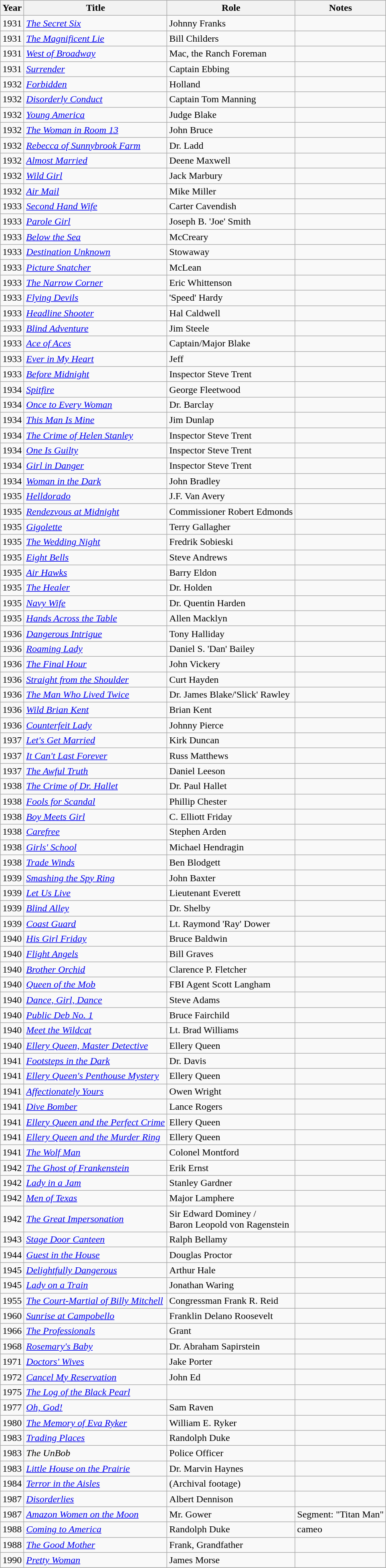<table class="wikitable sortable">
<tr>
<th>Year</th>
<th>Title</th>
<th>Role</th>
<th>Notes</th>
</tr>
<tr>
<td>1931</td>
<td><em><a href='#'>The Secret Six</a></em></td>
<td>Johnny Franks</td>
<td></td>
</tr>
<tr>
<td>1931</td>
<td><em><a href='#'>The Magnificent Lie</a></em></td>
<td>Bill Childers</td>
<td></td>
</tr>
<tr>
<td>1931</td>
<td><em><a href='#'>West of Broadway</a></em></td>
<td>Mac, the Ranch Foreman</td>
<td></td>
</tr>
<tr>
<td>1931</td>
<td><em><a href='#'>Surrender</a></em></td>
<td>Captain Ebbing</td>
<td></td>
</tr>
<tr>
<td>1932</td>
<td><em><a href='#'>Forbidden</a></em></td>
<td>Holland</td>
<td></td>
</tr>
<tr>
<td>1932</td>
<td><em><a href='#'>Disorderly Conduct</a></em></td>
<td>Captain Tom Manning</td>
<td></td>
</tr>
<tr>
<td>1932</td>
<td><em><a href='#'>Young America</a></em></td>
<td>Judge Blake</td>
<td></td>
</tr>
<tr>
<td>1932</td>
<td><em><a href='#'>The Woman in Room 13</a></em></td>
<td>John Bruce</td>
<td></td>
</tr>
<tr>
<td>1932</td>
<td><em><a href='#'>Rebecca of Sunnybrook Farm</a></em></td>
<td>Dr. Ladd</td>
<td></td>
</tr>
<tr>
<td>1932</td>
<td><em><a href='#'>Almost Married</a></em></td>
<td>Deene Maxwell</td>
<td></td>
</tr>
<tr>
<td>1932</td>
<td><em><a href='#'>Wild Girl</a></em></td>
<td>Jack Marbury</td>
<td></td>
</tr>
<tr>
<td>1932</td>
<td><em><a href='#'>Air Mail</a></em></td>
<td>Mike Miller</td>
<td></td>
</tr>
<tr>
<td>1933</td>
<td><em><a href='#'>Second Hand Wife</a></em></td>
<td>Carter Cavendish</td>
<td></td>
</tr>
<tr>
<td>1933</td>
<td><em><a href='#'>Parole Girl</a></em></td>
<td>Joseph B. 'Joe' Smith</td>
<td></td>
</tr>
<tr>
<td>1933</td>
<td><em><a href='#'>Below the Sea</a></em></td>
<td>McCreary</td>
<td></td>
</tr>
<tr>
<td>1933</td>
<td><em><a href='#'>Destination Unknown</a></em></td>
<td>Stowaway</td>
<td></td>
</tr>
<tr>
<td>1933</td>
<td><em><a href='#'>Picture Snatcher</a></em></td>
<td>McLean</td>
<td></td>
</tr>
<tr>
<td>1933</td>
<td><em><a href='#'>The Narrow Corner</a></em></td>
<td>Eric Whittenson</td>
<td></td>
</tr>
<tr>
<td>1933</td>
<td><em><a href='#'>Flying Devils</a></em></td>
<td>'Speed' Hardy</td>
<td></td>
</tr>
<tr>
<td>1933</td>
<td><em><a href='#'>Headline Shooter</a></em></td>
<td>Hal Caldwell</td>
<td></td>
</tr>
<tr>
<td>1933</td>
<td><em><a href='#'>Blind Adventure</a></em></td>
<td>Jim Steele</td>
<td></td>
</tr>
<tr>
<td>1933</td>
<td><em><a href='#'>Ace of Aces</a></em></td>
<td>Captain/Major Blake</td>
<td></td>
</tr>
<tr>
<td>1933</td>
<td><em><a href='#'>Ever in My Heart</a></em></td>
<td>Jeff</td>
<td></td>
</tr>
<tr>
<td>1933</td>
<td><em><a href='#'>Before Midnight</a></em></td>
<td>Inspector Steve Trent</td>
<td></td>
</tr>
<tr>
<td>1934</td>
<td><em><a href='#'>Spitfire</a></em></td>
<td>George Fleetwood</td>
<td></td>
</tr>
<tr>
<td>1934</td>
<td><em><a href='#'>Once to Every Woman</a></em></td>
<td>Dr. Barclay</td>
<td></td>
</tr>
<tr>
<td>1934</td>
<td><em><a href='#'>This Man Is Mine</a></em></td>
<td>Jim Dunlap</td>
<td></td>
</tr>
<tr>
<td>1934</td>
<td><em><a href='#'>The Crime of Helen Stanley</a></em></td>
<td>Inspector Steve Trent</td>
<td></td>
</tr>
<tr>
<td>1934</td>
<td><em><a href='#'>One Is Guilty</a></em></td>
<td>Inspector Steve Trent</td>
<td></td>
</tr>
<tr>
<td>1934</td>
<td><em><a href='#'>Girl in Danger</a></em></td>
<td>Inspector Steve Trent</td>
<td></td>
</tr>
<tr>
<td>1934</td>
<td><em><a href='#'>Woman in the Dark</a></em></td>
<td>John Bradley</td>
<td></td>
</tr>
<tr>
<td>1935</td>
<td><em><a href='#'>Helldorado</a></em></td>
<td>J.F. Van Avery</td>
<td></td>
</tr>
<tr>
<td>1935</td>
<td><em><a href='#'>Rendezvous at Midnight</a></em></td>
<td>Commissioner Robert Edmonds</td>
<td></td>
</tr>
<tr>
<td>1935</td>
<td><em><a href='#'>Gigolette</a></em></td>
<td>Terry Gallagher</td>
<td></td>
</tr>
<tr>
<td>1935</td>
<td><em><a href='#'>The Wedding Night</a></em></td>
<td>Fredrik Sobieski</td>
<td></td>
</tr>
<tr>
<td>1935</td>
<td><em><a href='#'>Eight Bells</a></em></td>
<td>Steve Andrews</td>
<td></td>
</tr>
<tr>
<td>1935</td>
<td><em><a href='#'>Air Hawks</a></em></td>
<td>Barry Eldon</td>
<td></td>
</tr>
<tr>
<td>1935</td>
<td><em><a href='#'>The Healer</a></em></td>
<td>Dr. Holden</td>
<td></td>
</tr>
<tr>
<td>1935</td>
<td><em><a href='#'>Navy Wife</a></em></td>
<td>Dr. Quentin Harden</td>
<td></td>
</tr>
<tr>
<td>1935</td>
<td><em><a href='#'>Hands Across the Table</a></em></td>
<td>Allen Macklyn</td>
<td></td>
</tr>
<tr>
<td>1936</td>
<td><em><a href='#'>Dangerous Intrigue</a></em></td>
<td>Tony Halliday</td>
<td></td>
</tr>
<tr>
<td>1936</td>
<td><em><a href='#'>Roaming Lady</a></em></td>
<td>Daniel S. 'Dan' Bailey</td>
<td></td>
</tr>
<tr>
<td>1936</td>
<td><em><a href='#'>The Final Hour</a></em></td>
<td>John Vickery</td>
<td></td>
</tr>
<tr>
<td>1936</td>
<td><em><a href='#'>Straight from the Shoulder</a></em></td>
<td>Curt Hayden</td>
<td></td>
</tr>
<tr>
<td>1936</td>
<td><em><a href='#'>The Man Who Lived Twice</a></em></td>
<td>Dr. James Blake/'Slick' Rawley</td>
<td></td>
</tr>
<tr>
<td>1936</td>
<td><em><a href='#'>Wild Brian Kent</a></em></td>
<td>Brian Kent</td>
<td></td>
</tr>
<tr>
<td>1936</td>
<td><em><a href='#'>Counterfeit Lady</a></em></td>
<td>Johnny Pierce</td>
<td></td>
</tr>
<tr>
<td>1937</td>
<td><em><a href='#'>Let's Get Married</a></em></td>
<td>Kirk Duncan</td>
<td></td>
</tr>
<tr>
<td>1937</td>
<td><em><a href='#'>It Can't Last Forever</a></em></td>
<td>Russ Matthews</td>
<td></td>
</tr>
<tr>
<td>1937</td>
<td><em><a href='#'>The Awful Truth</a></em></td>
<td>Daniel Leeson</td>
<td></td>
</tr>
<tr>
<td>1938</td>
<td><em><a href='#'>The Crime of Dr. Hallet</a></em></td>
<td>Dr. Paul Hallet</td>
<td></td>
</tr>
<tr>
<td>1938</td>
<td><em><a href='#'>Fools for Scandal</a></em></td>
<td>Phillip Chester</td>
<td></td>
</tr>
<tr>
<td>1938</td>
<td><em><a href='#'>Boy Meets Girl</a></em></td>
<td>C. Elliott Friday</td>
<td></td>
</tr>
<tr>
<td>1938</td>
<td><em><a href='#'>Carefree</a></em></td>
<td>Stephen Arden</td>
<td></td>
</tr>
<tr>
<td>1938</td>
<td><em><a href='#'>Girls' School</a></em></td>
<td>Michael Hendragin</td>
<td></td>
</tr>
<tr>
<td>1938</td>
<td><em><a href='#'>Trade Winds</a></em></td>
<td>Ben Blodgett</td>
<td></td>
</tr>
<tr>
<td>1939</td>
<td><em><a href='#'>Smashing the Spy Ring</a></em></td>
<td>John Baxter</td>
<td></td>
</tr>
<tr>
<td>1939</td>
<td><em><a href='#'>Let Us Live</a></em></td>
<td>Lieutenant Everett</td>
<td></td>
</tr>
<tr>
<td>1939</td>
<td><em><a href='#'>Blind Alley</a></em></td>
<td>Dr. Shelby</td>
<td></td>
</tr>
<tr>
<td>1939</td>
<td><em><a href='#'>Coast Guard</a></em></td>
<td>Lt. Raymond 'Ray' Dower</td>
<td></td>
</tr>
<tr>
<td>1940</td>
<td><em><a href='#'>His Girl Friday</a></em></td>
<td>Bruce Baldwin</td>
<td></td>
</tr>
<tr>
<td>1940</td>
<td><em><a href='#'>Flight Angels</a></em></td>
<td>Bill Graves</td>
<td></td>
</tr>
<tr>
<td>1940</td>
<td><em><a href='#'>Brother Orchid</a></em></td>
<td>Clarence P. Fletcher</td>
<td></td>
</tr>
<tr>
<td>1940</td>
<td><em><a href='#'>Queen of the Mob</a></em></td>
<td>FBI Agent Scott Langham</td>
<td></td>
</tr>
<tr>
<td>1940</td>
<td><em><a href='#'>Dance, Girl, Dance</a></em></td>
<td>Steve Adams</td>
<td></td>
</tr>
<tr>
<td>1940</td>
<td><em><a href='#'>Public Deb No. 1</a></em></td>
<td>Bruce Fairchild</td>
<td></td>
</tr>
<tr>
<td>1940</td>
<td><em><a href='#'>Meet the Wildcat</a></em></td>
<td>Lt. Brad Williams</td>
<td></td>
</tr>
<tr>
<td>1940</td>
<td><em><a href='#'>Ellery Queen, Master Detective</a></em></td>
<td>Ellery Queen</td>
<td></td>
</tr>
<tr>
<td>1941</td>
<td><em><a href='#'>Footsteps in the Dark</a></em></td>
<td>Dr. Davis</td>
<td></td>
</tr>
<tr>
<td>1941</td>
<td><em><a href='#'>Ellery Queen's Penthouse Mystery</a></em></td>
<td>Ellery Queen</td>
<td></td>
</tr>
<tr>
<td>1941</td>
<td><em><a href='#'>Affectionately Yours</a></em></td>
<td>Owen Wright</td>
<td></td>
</tr>
<tr>
<td>1941</td>
<td><em><a href='#'>Dive Bomber</a></em></td>
<td>Lance Rogers</td>
<td></td>
</tr>
<tr>
<td>1941</td>
<td><em><a href='#'>Ellery Queen and the Perfect Crime</a></em></td>
<td>Ellery Queen</td>
<td></td>
</tr>
<tr>
<td>1941</td>
<td><em><a href='#'>Ellery Queen and the Murder Ring</a></em></td>
<td>Ellery Queen</td>
<td></td>
</tr>
<tr>
<td>1941</td>
<td><em><a href='#'>The Wolf Man</a></em></td>
<td>Colonel Montford</td>
<td></td>
</tr>
<tr>
<td>1942</td>
<td><em><a href='#'>The Ghost of Frankenstein</a></em></td>
<td>Erik Ernst</td>
<td></td>
</tr>
<tr>
<td>1942</td>
<td><em><a href='#'>Lady in a Jam</a></em></td>
<td>Stanley Gardner</td>
<td></td>
</tr>
<tr>
<td>1942</td>
<td><em><a href='#'>Men of Texas</a></em></td>
<td>Major Lamphere</td>
<td></td>
</tr>
<tr>
<td>1942</td>
<td><em><a href='#'>The Great Impersonation</a></em></td>
<td>Sir Edward Dominey / <br> Baron Leopold von Ragenstein</td>
<td></td>
</tr>
<tr>
<td>1943</td>
<td><em><a href='#'>Stage Door Canteen</a></em></td>
<td>Ralph Bellamy</td>
<td></td>
</tr>
<tr>
<td>1944</td>
<td><em><a href='#'>Guest in the House</a></em></td>
<td>Douglas Proctor</td>
<td></td>
</tr>
<tr>
<td>1945</td>
<td><em><a href='#'>Delightfully Dangerous</a></em></td>
<td>Arthur Hale</td>
<td></td>
</tr>
<tr>
<td>1945</td>
<td><em><a href='#'>Lady on a Train</a></em></td>
<td>Jonathan Waring</td>
<td></td>
</tr>
<tr>
<td>1955</td>
<td><em><a href='#'>The Court-Martial of Billy Mitchell</a></em></td>
<td>Congressman Frank R. Reid</td>
<td></td>
</tr>
<tr>
<td>1960</td>
<td><em><a href='#'>Sunrise at Campobello</a></em></td>
<td>Franklin Delano Roosevelt</td>
<td></td>
</tr>
<tr>
<td>1966</td>
<td><em><a href='#'>The Professionals</a></em></td>
<td>Grant</td>
<td></td>
</tr>
<tr>
<td>1968</td>
<td><em><a href='#'>Rosemary's Baby</a></em></td>
<td>Dr. Abraham Sapirstein</td>
<td></td>
</tr>
<tr>
<td>1971</td>
<td><em><a href='#'>Doctors' Wives</a></em></td>
<td>Jake Porter</td>
<td></td>
</tr>
<tr>
<td>1972</td>
<td><em><a href='#'>Cancel My Reservation</a></em></td>
<td>John Ed</td>
<td></td>
</tr>
<tr>
<td>1975</td>
<td><em><a href='#'>The Log of the Black Pearl</a></em></td>
<td></td>
<td></td>
</tr>
<tr>
<td>1977</td>
<td><em><a href='#'>Oh, God!</a></em></td>
<td>Sam Raven</td>
<td></td>
</tr>
<tr>
<td>1980</td>
<td><em><a href='#'>The Memory of Eva Ryker</a></em></td>
<td>William E. Ryker</td>
<td></td>
</tr>
<tr>
<td>1983</td>
<td><em><a href='#'>Trading Places</a></em></td>
<td>Randolph Duke</td>
<td></td>
</tr>
<tr>
<td>1983</td>
<td><em>The UnBob</em></td>
<td>Police Officer</td>
</tr>
<tr>
<td>1983</td>
<td><em><a href='#'>Little House on the Prairie</a></em></td>
<td>Dr. Marvin Haynes</td>
<td></td>
</tr>
<tr>
<td>1984</td>
<td><em><a href='#'>Terror in the Aisles</a></em></td>
<td>(Archival footage)</td>
<td></td>
</tr>
<tr>
<td>1987</td>
<td><em><a href='#'>Disorderlies</a></em></td>
<td>Albert Dennison</td>
<td></td>
</tr>
<tr>
<td>1987</td>
<td><em><a href='#'>Amazon Women on the Moon</a></em></td>
<td>Mr. Gower</td>
<td>Segment: "Titan Man"</td>
</tr>
<tr>
<td>1988</td>
<td><em><a href='#'>Coming to America</a></em></td>
<td>Randolph Duke</td>
<td>cameo</td>
</tr>
<tr>
<td>1988</td>
<td><em><a href='#'>The Good Mother</a></em></td>
<td>Frank, Grandfather</td>
<td></td>
</tr>
<tr>
<td>1990</td>
<td><em><a href='#'>Pretty Woman</a></em></td>
<td>James Morse</td>
<td></td>
</tr>
<tr>
</tr>
</table>
